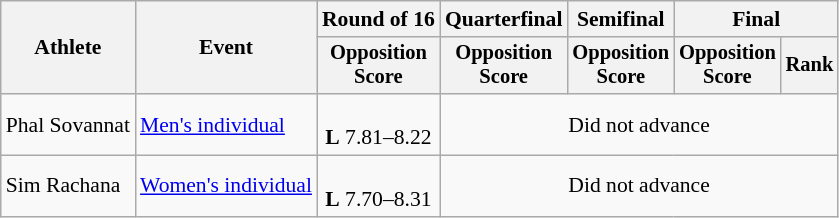<table class=wikitable style=font-size:90%;text-align:center>
<tr>
<th rowspan=2>Athlete</th>
<th rowspan=2>Event</th>
<th>Round of 16</th>
<th>Quarterfinal</th>
<th>Semifinal</th>
<th colspan=2>Final</th>
</tr>
<tr style=font-size:95%>
<th>Opposition<br>Score</th>
<th>Opposition<br>Score</th>
<th>Opposition<br>Score</th>
<th>Opposition<br>Score</th>
<th>Rank</th>
</tr>
<tr>
<td align=left>Phal Sovannat</td>
<td align=left><a href='#'>Men's individual</a></td>
<td><br><strong>L</strong> 7.81–8.22</td>
<td colspan=4>Did not advance</td>
</tr>
<tr>
<td align=left>Sim Rachana</td>
<td align=left><a href='#'>Women's individual</a></td>
<td><br><strong>L</strong> 7.70–8.31</td>
<td colspan=4>Did not advance</td>
</tr>
</table>
